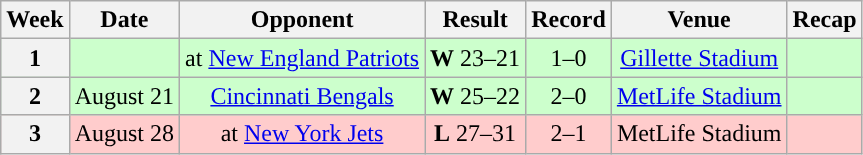<table class="wikitable" style="text-align:center">
<tr>
<th>Week</th>
<th>Date</th>
<th>Opponent</th>
<th>Result</th>
<th>Record</th>
<th>Venue</th>
<th>Recap</th>
</tr>
<tr style="background:#cfc">
<th>1</th>
<td></td>
<td>at <a href='#'>New England Patriots</a></td>
<td><strong>W</strong> 23–21</td>
<td>1–0</td>
<td><a href='#'>Gillette Stadium</a></td>
<td></td>
</tr>
<tr style="background:#cfc">
<th>2</th>
<td>August 21</td>
<td><a href='#'>Cincinnati Bengals</a></td>
<td><strong>W</strong> 25–22</td>
<td>2–0</td>
<td><a href='#'>MetLife Stadium</a></td>
<td></td>
</tr>
<tr style="background:#fcc">
<th>3</th>
<td>August 28</td>
<td>at <a href='#'>New York Jets</a></td>
<td><strong>L</strong> 27–31</td>
<td>2–1</td>
<td>MetLife Stadium</td>
<td></td>
</tr>
</table>
